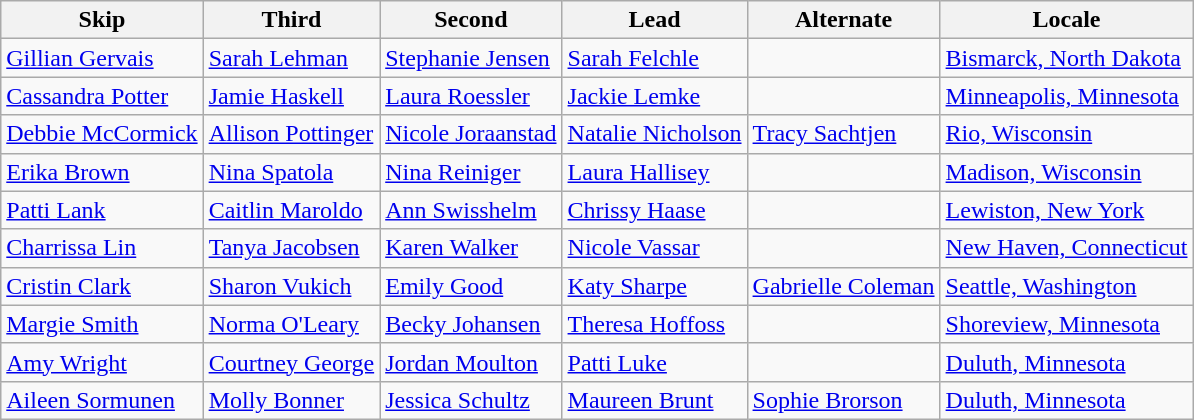<table class="wikitable">
<tr>
<th>Skip</th>
<th>Third</th>
<th>Second</th>
<th>Lead</th>
<th>Alternate</th>
<th>Locale</th>
</tr>
<tr>
<td><a href='#'>Gillian Gervais</a></td>
<td><a href='#'>Sarah Lehman</a></td>
<td><a href='#'>Stephanie Jensen</a></td>
<td><a href='#'>Sarah Felchle</a></td>
<td></td>
<td> <a href='#'>Bismarck, North Dakota</a></td>
</tr>
<tr>
<td><a href='#'>Cassandra Potter</a></td>
<td><a href='#'>Jamie Haskell</a></td>
<td><a href='#'>Laura Roessler</a></td>
<td><a href='#'>Jackie Lemke</a></td>
<td></td>
<td> <a href='#'>Minneapolis, Minnesota</a></td>
</tr>
<tr>
<td><a href='#'>Debbie McCormick</a></td>
<td><a href='#'>Allison Pottinger</a></td>
<td><a href='#'>Nicole Joraanstad</a></td>
<td><a href='#'>Natalie Nicholson</a></td>
<td><a href='#'>Tracy Sachtjen</a></td>
<td> <a href='#'>Rio, Wisconsin</a></td>
</tr>
<tr>
<td><a href='#'>Erika Brown</a></td>
<td><a href='#'>Nina Spatola</a></td>
<td><a href='#'>Nina Reiniger</a></td>
<td><a href='#'>Laura Hallisey</a></td>
<td></td>
<td> <a href='#'>Madison, Wisconsin</a></td>
</tr>
<tr>
<td><a href='#'>Patti Lank</a></td>
<td><a href='#'>Caitlin Maroldo</a></td>
<td><a href='#'>Ann Swisshelm</a></td>
<td><a href='#'>Chrissy Haase</a></td>
<td></td>
<td> <a href='#'>Lewiston, New York</a></td>
</tr>
<tr>
<td><a href='#'>Charrissa Lin</a></td>
<td><a href='#'>Tanya Jacobsen</a></td>
<td><a href='#'>Karen Walker</a></td>
<td><a href='#'>Nicole Vassar</a></td>
<td></td>
<td> <a href='#'>New Haven, Connecticut</a></td>
</tr>
<tr>
<td><a href='#'>Cristin Clark</a></td>
<td><a href='#'>Sharon Vukich</a></td>
<td><a href='#'>Emily Good</a></td>
<td><a href='#'>Katy Sharpe</a></td>
<td><a href='#'>Gabrielle Coleman</a></td>
<td> <a href='#'>Seattle, Washington</a></td>
</tr>
<tr>
<td><a href='#'>Margie Smith</a></td>
<td><a href='#'>Norma O'Leary</a></td>
<td><a href='#'>Becky Johansen</a></td>
<td><a href='#'>Theresa Hoffoss</a></td>
<td></td>
<td> <a href='#'>Shoreview, Minnesota</a></td>
</tr>
<tr>
<td><a href='#'>Amy Wright</a></td>
<td><a href='#'>Courtney George</a></td>
<td><a href='#'>Jordan Moulton</a></td>
<td><a href='#'>Patti Luke</a></td>
<td></td>
<td> <a href='#'>Duluth, Minnesota</a></td>
</tr>
<tr>
<td><a href='#'>Aileen Sormunen</a></td>
<td><a href='#'>Molly Bonner</a></td>
<td><a href='#'>Jessica Schultz</a></td>
<td><a href='#'>Maureen Brunt</a></td>
<td><a href='#'>Sophie Brorson</a></td>
<td> <a href='#'>Duluth, Minnesota</a></td>
</tr>
</table>
